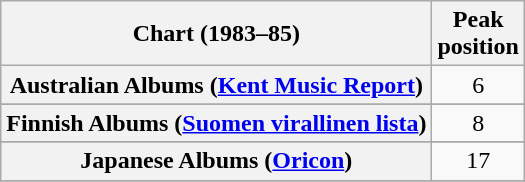<table class="wikitable plainrowheaders sortable" style="text-align:center;">
<tr>
<th>Chart (1983–85)</th>
<th>Peak<br>position</th>
</tr>
<tr>
<th scope="row">Australian Albums (<a href='#'>Kent Music Report</a>)</th>
<td>6</td>
</tr>
<tr>
</tr>
<tr>
<th scope="row">Finnish Albums (<a href='#'>Suomen virallinen lista</a>)</th>
<td>8</td>
</tr>
<tr>
</tr>
<tr>
<th scope="row">Japanese Albums (<a href='#'>Oricon</a>)</th>
<td>17</td>
</tr>
<tr>
</tr>
<tr>
</tr>
<tr>
</tr>
<tr>
</tr>
<tr>
</tr>
<tr>
</tr>
</table>
